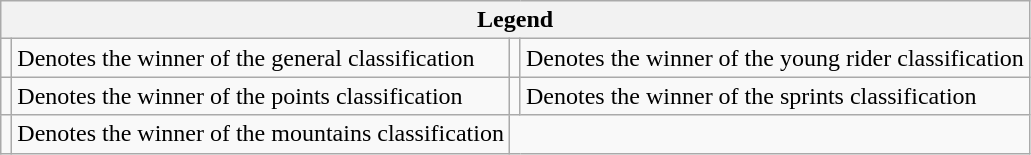<table class="wikitable">
<tr>
<th colspan="4">Legend</th>
</tr>
<tr>
<td></td>
<td>Denotes the winner of the general classification</td>
<td></td>
<td>Denotes the winner of the young rider classification</td>
</tr>
<tr>
<td></td>
<td>Denotes the winner of the points classification</td>
<td></td>
<td>Denotes the winner of the sprints classification</td>
</tr>
<tr>
<td></td>
<td>Denotes the winner of the mountains classification</td>
</tr>
</table>
